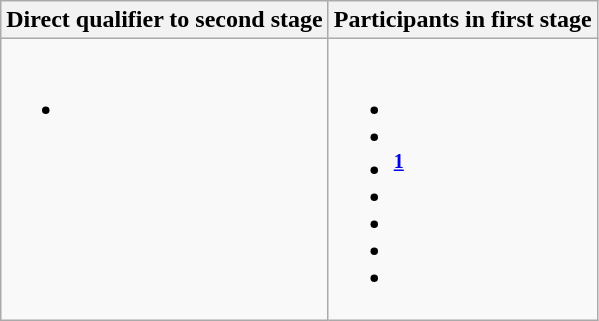<table class="wikitable">
<tr>
<th>Direct qualifier to second stage</th>
<th>Participants in first stage</th>
</tr>
<tr>
<td valign=top><br><ul><li></li></ul></td>
<td valign=top><br><ul><li></li><li></li><li><sup><strong><a href='#'>1</a></strong></sup></li><li></li><li></li><li></li><li></li></ul></td>
</tr>
</table>
